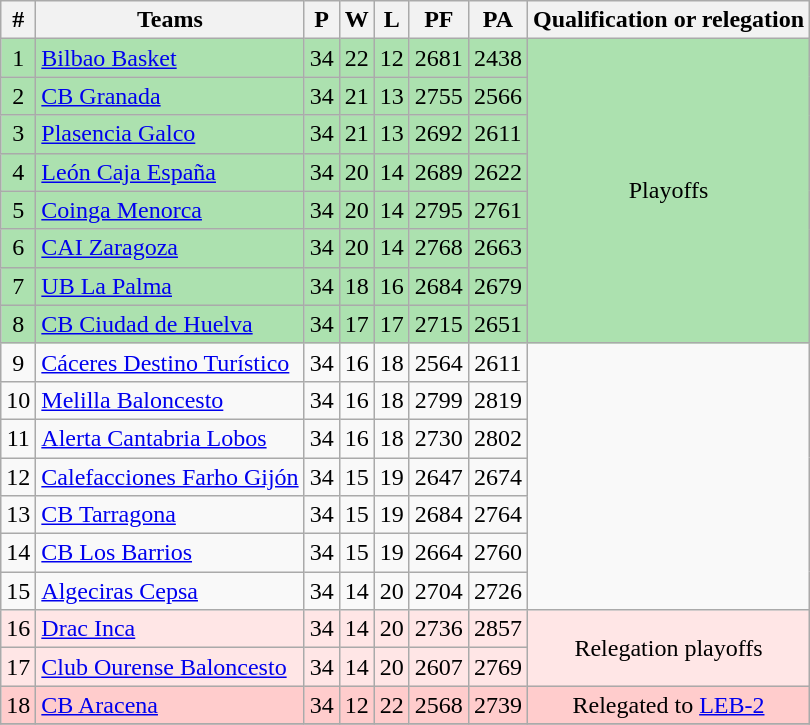<table class="wikitable" style="text-align: center;">
<tr>
<th>#</th>
<th>Teams</th>
<th>P</th>
<th>W</th>
<th>L</th>
<th>PF</th>
<th>PA</th>
<th>Qualification or relegation</th>
</tr>
<tr style="background:#ACE1AF;">
<td>1</td>
<td align=left><a href='#'>Bilbao Basket</a></td>
<td>34</td>
<td>22</td>
<td>12</td>
<td>2681</td>
<td>2438</td>
<td rowspan=8>Playoffs</td>
</tr>
<tr style="background:#ACE1AF;">
<td>2</td>
<td align=left><a href='#'>CB Granada</a></td>
<td>34</td>
<td>21</td>
<td>13</td>
<td>2755</td>
<td>2566</td>
</tr>
<tr style="background:#ACE1AF;">
<td>3</td>
<td align=left><a href='#'>Plasencia Galco</a></td>
<td>34</td>
<td>21</td>
<td>13</td>
<td>2692</td>
<td>2611</td>
</tr>
<tr style="background:#ACE1AF;">
<td>4</td>
<td align=left><a href='#'>León Caja España</a></td>
<td>34</td>
<td>20</td>
<td>14</td>
<td>2689</td>
<td>2622</td>
</tr>
<tr style="background:#ACE1AF;">
<td>5</td>
<td align=left><a href='#'>Coinga Menorca</a></td>
<td>34</td>
<td>20</td>
<td>14</td>
<td>2795</td>
<td>2761</td>
</tr>
<tr style="background:#ACE1AF;">
<td>6</td>
<td align=left><a href='#'>CAI Zaragoza</a></td>
<td>34</td>
<td>20</td>
<td>14</td>
<td>2768</td>
<td>2663</td>
</tr>
<tr style="background:#ACE1AF;">
<td>7</td>
<td align=left><a href='#'>UB La Palma</a></td>
<td>34</td>
<td>18</td>
<td>16</td>
<td>2684</td>
<td>2679</td>
</tr>
<tr style="background:#ACE1AF;">
<td>8</td>
<td align=left><a href='#'>CB Ciudad de Huelva</a></td>
<td>34</td>
<td>17</td>
<td>17</td>
<td>2715</td>
<td>2651</td>
</tr>
<tr>
<td>9</td>
<td align=left><a href='#'>Cáceres Destino Turístico</a></td>
<td>34</td>
<td>16</td>
<td>18</td>
<td>2564</td>
<td>2611</td>
</tr>
<tr>
<td>10</td>
<td align=left><a href='#'>Melilla Baloncesto</a></td>
<td>34</td>
<td>16</td>
<td>18</td>
<td>2799</td>
<td>2819</td>
</tr>
<tr>
<td>11</td>
<td align=left><a href='#'>Alerta Cantabria Lobos</a></td>
<td>34</td>
<td>16</td>
<td>18</td>
<td>2730</td>
<td>2802</td>
</tr>
<tr>
<td>12</td>
<td align=left><a href='#'>Calefacciones Farho Gijón</a></td>
<td>34</td>
<td>15</td>
<td>19</td>
<td>2647</td>
<td>2674</td>
</tr>
<tr>
<td>13</td>
<td align=left><a href='#'>CB Tarragona</a></td>
<td>34</td>
<td>15</td>
<td>19</td>
<td>2684</td>
<td>2764</td>
</tr>
<tr>
<td>14</td>
<td align=left><a href='#'>CB Los Barrios</a></td>
<td>34</td>
<td>15</td>
<td>19</td>
<td>2664</td>
<td>2760</td>
</tr>
<tr>
<td>15</td>
<td align=left><a href='#'>Algeciras Cepsa</a></td>
<td>34</td>
<td>14</td>
<td>20</td>
<td>2704</td>
<td>2726</td>
</tr>
<tr style="background:#FFE6E6;">
<td>16</td>
<td align=left><a href='#'>Drac Inca</a></td>
<td>34</td>
<td>14</td>
<td>20</td>
<td>2736</td>
<td>2857</td>
<td rowspan=2>Relegation playoffs</td>
</tr>
<tr style="background:#FFE6E6;">
<td>17</td>
<td align=left><a href='#'>Club Ourense Baloncesto</a></td>
<td>34</td>
<td>14</td>
<td>20</td>
<td>2607</td>
<td>2769</td>
</tr>
<tr style="background:#FFCCCC;">
<td>18</td>
<td align=left><a href='#'>CB Aracena</a></td>
<td>34</td>
<td>12</td>
<td>22</td>
<td>2568</td>
<td>2739</td>
<td>Relegated to <a href='#'>LEB-2</a></td>
</tr>
<tr>
</tr>
</table>
